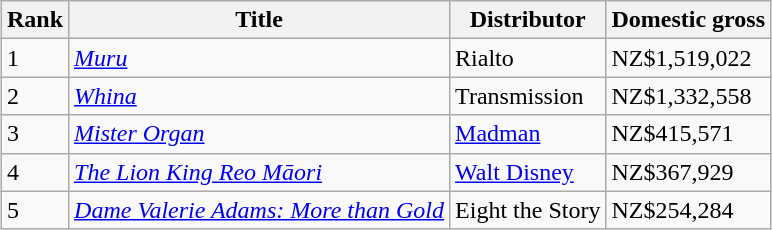<table class="wikitable sortable" style="margin:auto; margin:auto;">
<tr>
<th>Rank</th>
<th>Title</th>
<th>Distributor</th>
<th>Domestic gross</th>
</tr>
<tr>
<td>1</td>
<td><em><a href='#'>Muru</a></em></td>
<td>Rialto</td>
<td>NZ$1,519,022</td>
</tr>
<tr>
<td>2</td>
<td><em><a href='#'>Whina</a></em></td>
<td>Transmission</td>
<td>NZ$1,332,558</td>
</tr>
<tr>
<td>3</td>
<td><em><a href='#'>Mister Organ</a></em></td>
<td><a href='#'>Madman</a></td>
<td>NZ$415,571</td>
</tr>
<tr>
<td>4</td>
<td><em><a href='#'>The Lion King Reo Māori</a></em></td>
<td><a href='#'>Walt Disney</a></td>
<td>NZ$367,929</td>
</tr>
<tr>
<td>5</td>
<td><em><a href='#'>Dame Valerie Adams: More than Gold</a></em></td>
<td>Eight the Story</td>
<td>NZ$254,284</td>
</tr>
</table>
